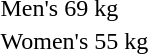<table>
<tr>
<td rowspan=2>Men's 69 kg</td>
<td rowspan=2></td>
<td rowspan=2></td>
<td></td>
</tr>
<tr>
<td></td>
</tr>
<tr>
<td rowspan=2>Women's 55 kg</td>
<td rowspan=2></td>
<td rowspan=2></td>
<td></td>
</tr>
<tr>
<td></td>
</tr>
</table>
